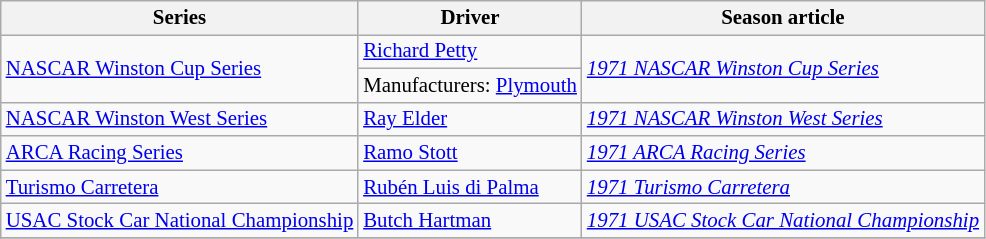<table class="wikitable" style="font-size: 87%;">
<tr>
<th>Series</th>
<th>Driver</th>
<th>Season article</th>
</tr>
<tr>
<td rowspan=2><a href='#'>NASCAR Winston Cup Series</a></td>
<td> <a href='#'>Richard Petty</a></td>
<td rowspan=2><em><a href='#'>1971 NASCAR Winston Cup Series</a></em></td>
</tr>
<tr>
<td>Manufacturers:  <a href='#'>Plymouth</a></td>
</tr>
<tr>
<td><a href='#'>NASCAR Winston West Series</a></td>
<td> <a href='#'>Ray Elder</a></td>
<td><em><a href='#'>1971 NASCAR Winston West Series</a></em></td>
</tr>
<tr>
<td><a href='#'>ARCA Racing Series</a></td>
<td> <a href='#'>Ramo Stott</a></td>
<td><em><a href='#'>1971 ARCA Racing Series</a></em></td>
</tr>
<tr>
<td><a href='#'>Turismo Carretera</a></td>
<td> <a href='#'>Rubén Luis di Palma</a></td>
<td><em><a href='#'>1971 Turismo Carretera</a></em></td>
</tr>
<tr>
<td><a href='#'>USAC Stock Car National Championship</a></td>
<td> <a href='#'>Butch Hartman</a></td>
<td><em><a href='#'>1971 USAC Stock Car National Championship</a></em></td>
</tr>
<tr>
</tr>
</table>
